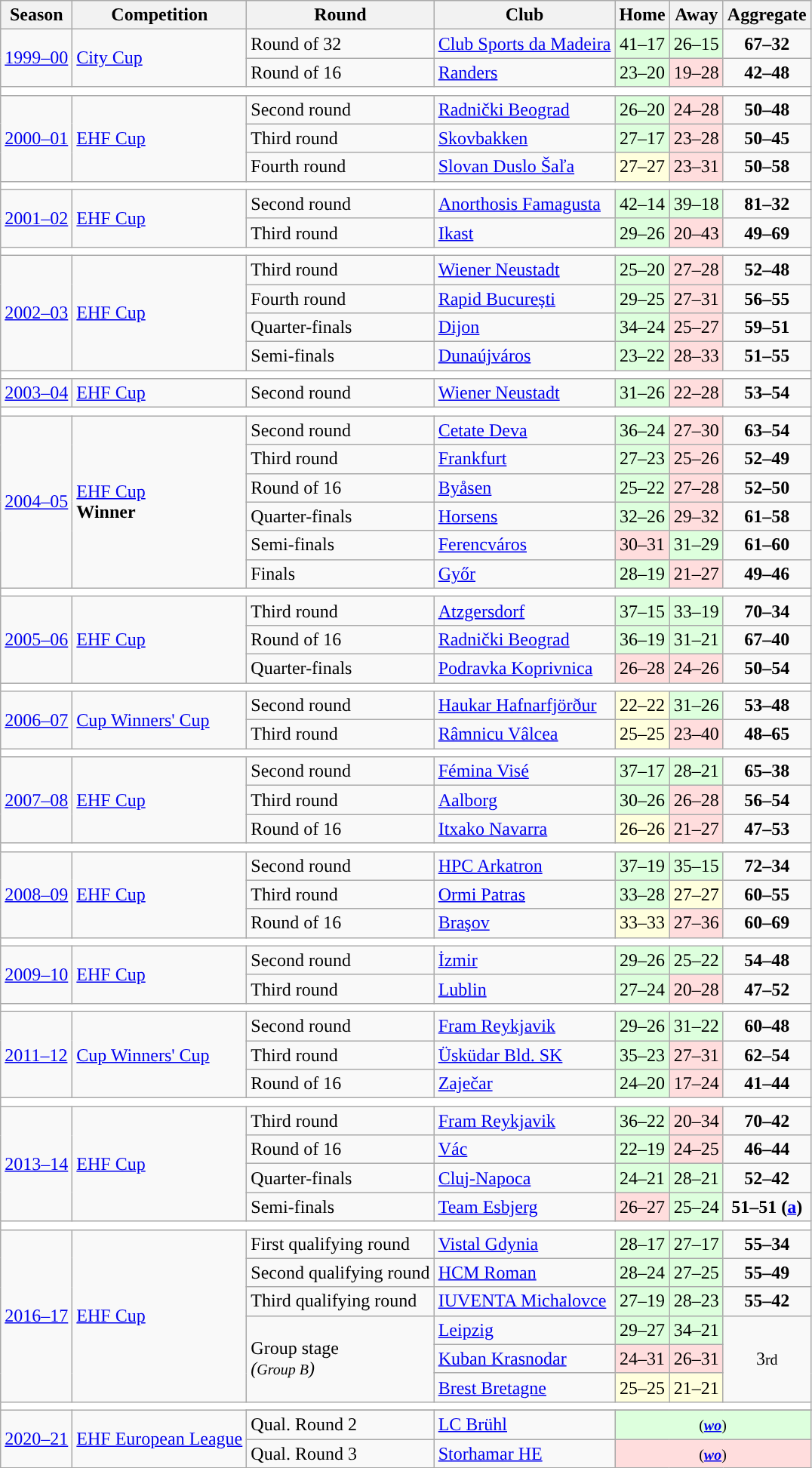<table class="wikitable" style="text-align: left">
<tr>
<th>Season</th>
<th>Competition</th>
<th>Round</th>
<th>Club</th>
<th>Home</th>
<th>Away</th>
<th>Aggregate</th>
</tr>
<tr>
<td rowspan=2><a href='#'>1999–00</a></td>
<td rowspan=2><a href='#'>City Cup</a></td>
<td>Round of 32</td>
<td> <a href='#'>Club Sports da Madeira</a></td>
<td style="text-align:center; background:#dfd;">41–17</td>
<td style="text-align:center; background:#dfd;">26–15</td>
<td style="text-align:center;"><strong>67–32</strong></td>
</tr>
<tr>
<td>Round of 16</td>
<td> <a href='#'>Randers</a></td>
<td style="text-align:center; background:#dfd;">23–20</td>
<td style="text-align:center; background:#fdd;">19–28</td>
<td style="text-align:center;"><strong>42–48</strong></td>
</tr>
<tr>
<td colspan=7 style="text-align: center;" bgcolor=white></td>
</tr>
<tr>
<td rowspan=3><a href='#'>2000–01</a></td>
<td rowspan=3><a href='#'>EHF Cup</a></td>
<td>Second round</td>
<td> <a href='#'>Radnički Beograd</a></td>
<td style="text-align:center; background:#dfd;">26–20</td>
<td style="text-align:center; background:#fdd;">24–28</td>
<td style="text-align:center;"><strong>50–48</strong></td>
</tr>
<tr>
<td>Third round</td>
<td> <a href='#'>Skovbakken</a></td>
<td style="text-align:center; background:#dfd;">27–17</td>
<td style="text-align:center; background:#fdd;">23–28</td>
<td style="text-align:center;"><strong>50–45</strong></td>
</tr>
<tr>
<td>Fourth round</td>
<td> <a href='#'>Slovan Duslo Šaľa</a></td>
<td style="text-align:center; background:#ffd;">27–27</td>
<td style="text-align:center; background:#fdd;">23–31</td>
<td style="text-align:center;"><strong>50–58</strong></td>
</tr>
<tr>
<td colspan=7 style="text-align: center;" bgcolor=white></td>
</tr>
<tr>
<td rowspan=2><a href='#'>2001–02</a></td>
<td rowspan=2><a href='#'>EHF Cup</a></td>
<td>Second round</td>
<td> <a href='#'>Anorthosis Famagusta</a></td>
<td style="text-align:center; background:#dfd;">42–14</td>
<td style="text-align:center; background:#dfd;">39–18</td>
<td style="text-align:center;"><strong>81–32</strong></td>
</tr>
<tr>
<td>Third round</td>
<td> <a href='#'>Ikast</a></td>
<td style="text-align:center; background:#dfd;">29–26</td>
<td style="text-align:center; background:#fdd;">20–43</td>
<td style="text-align:center;"><strong>49–69</strong></td>
</tr>
<tr>
<td colspan=7 style="text-align: center;" bgcolor=white></td>
</tr>
<tr>
<td rowspan=4><a href='#'>2002–03</a></td>
<td rowspan=4><a href='#'>EHF Cup</a></td>
<td>Third round</td>
<td> <a href='#'>Wiener Neustadt</a></td>
<td style="text-align:center; background:#dfd;">25–20</td>
<td style="text-align:center; background:#fdd;">27–28</td>
<td style="text-align:center;"><strong>52–48</strong></td>
</tr>
<tr>
<td>Fourth round</td>
<td> <a href='#'>Rapid București</a></td>
<td style="text-align:center; background:#dfd;">29–25</td>
<td style="text-align:center; background:#fdd;">27–31</td>
<td style="text-align:center;"><strong>56–55</strong></td>
</tr>
<tr>
<td>Quarter-finals</td>
<td> <a href='#'>Dijon</a></td>
<td style="text-align:center; background:#dfd;">34–24</td>
<td style="text-align:center; background:#fdd;">25–27</td>
<td style="text-align:center;"><strong>59–51</strong></td>
</tr>
<tr>
<td>Semi-finals</td>
<td> <a href='#'>Dunaújváros</a></td>
<td style="text-align:center; background:#dfd;">23–22</td>
<td style="text-align:center; background:#fdd;">28–33</td>
<td style="text-align:center;"><strong>51–55</strong></td>
</tr>
<tr>
<td colspan=7 style="text-align: center;" bgcolor=white></td>
</tr>
<tr>
<td rowspan=1><a href='#'>2003–04</a></td>
<td rowspan=1><a href='#'>EHF Cup</a></td>
<td>Second round</td>
<td> <a href='#'>Wiener Neustadt</a></td>
<td style="text-align:center; background:#dfd;">31–26</td>
<td style="text-align:center; background:#fdd;">22–28</td>
<td style="text-align:center;"><strong>53–54</strong></td>
</tr>
<tr>
<td colspan=7 style="text-align: center;" bgcolor=white></td>
</tr>
<tr>
<td rowspan=6><a href='#'>2004–05</a></td>
<td rowspan=6><a href='#'>EHF Cup</a><br> <strong>Winner</strong></td>
<td>Second round</td>
<td> <a href='#'>Cetate Deva</a></td>
<td style="text-align:center; background:#dfd;">36–24</td>
<td style="text-align:center; background:#fdd;">27–30</td>
<td style="text-align:center;"><strong>63–54</strong></td>
</tr>
<tr>
<td>Third round</td>
<td> <a href='#'>Frankfurt</a></td>
<td style="text-align:center; background:#dfd;">27–23</td>
<td style="text-align:center; background:#fdd;">25–26</td>
<td style="text-align:center;"><strong>52–49</strong></td>
</tr>
<tr>
<td>Round of 16</td>
<td> <a href='#'>Byåsen</a></td>
<td style="text-align:center; background:#dfd;">25–22</td>
<td style="text-align:center; background:#fdd;">27–28</td>
<td style="text-align:center;"><strong>52–50</strong></td>
</tr>
<tr>
<td>Quarter-finals</td>
<td> <a href='#'>Horsens</a></td>
<td style="text-align:center; background:#dfd;">32–26</td>
<td style="text-align:center; background:#fdd;">29–32</td>
<td style="text-align:center;"><strong>61–58</strong></td>
</tr>
<tr>
<td>Semi-finals</td>
<td> <a href='#'>Ferencváros</a></td>
<td style="text-align:center; background:#fdd;">30–31</td>
<td style="text-align:center; background:#dfd;">31–29</td>
<td style="text-align:center;"><strong>61–60</strong></td>
</tr>
<tr>
<td>Finals</td>
<td> <a href='#'>Győr</a></td>
<td style="text-align:center; background:#dfd;">28–19</td>
<td style="text-align:center; background:#fdd;">21–27</td>
<td style="text-align:center;"><strong>49–46</strong></td>
</tr>
<tr>
<td colspan=7 style="text-align: center;" bgcolor=white></td>
</tr>
<tr>
<td rowspan=3><a href='#'>2005–06</a></td>
<td rowspan=3><a href='#'>EHF Cup</a></td>
<td>Third round</td>
<td> <a href='#'>Atzgersdorf</a></td>
<td style="text-align:center; background:#dfd;">37–15</td>
<td style="text-align:center; background:#dfd;">33–19</td>
<td style="text-align:center;"><strong>70–34</strong></td>
</tr>
<tr>
<td>Round of 16</td>
<td> <a href='#'>Radnički Beograd</a></td>
<td style="text-align:center; background:#dfd;">36–19</td>
<td style="text-align:center; background:#dfd;">31–21</td>
<td style="text-align:center;"><strong>67–40</strong></td>
</tr>
<tr>
<td>Quarter-finals</td>
<td> <a href='#'>Podravka Koprivnica</a></td>
<td style="text-align:center; background:#fdd;">26–28</td>
<td style="text-align:center; background:#fdd;">24–26</td>
<td style="text-align:center;"><strong>50–54</strong></td>
</tr>
<tr>
<td colspan=7 style="text-align: center;" bgcolor=white></td>
</tr>
<tr>
<td rowspan=2><a href='#'>2006–07</a></td>
<td rowspan=2><a href='#'>Cup Winners' Cup</a></td>
<td>Second round</td>
<td> <a href='#'>Haukar Hafnarfjörður</a></td>
<td style="text-align:center; background:#ffd;">22–22</td>
<td style="text-align:center; background:#dfd;">31–26</td>
<td style="text-align:center;"><strong>53–48</strong></td>
</tr>
<tr>
<td>Third round</td>
<td> <a href='#'>Râmnicu Vâlcea</a></td>
<td style="text-align:center; background:#ffd;">25–25</td>
<td style="text-align:center; background:#fdd;">23–40</td>
<td style="text-align:center;"><strong>48–65</strong></td>
</tr>
<tr>
<td colspan=7 style="text-align: center;" bgcolor=white></td>
</tr>
<tr>
<td rowspan=3><a href='#'>2007–08</a></td>
<td rowspan=3><a href='#'>EHF Cup</a></td>
<td>Second round</td>
<td> <a href='#'>Fémina Visé</a></td>
<td style="text-align:center; background:#dfd;">37–17</td>
<td style="text-align:center; background:#dfd;">28–21</td>
<td style="text-align:center;"><strong>65–38</strong></td>
</tr>
<tr>
<td>Third round</td>
<td> <a href='#'>Aalborg</a></td>
<td style="text-align:center; background:#dfd;">30–26</td>
<td style="text-align:center; background:#fdd;">26–28</td>
<td style="text-align:center;"><strong>56–54</strong></td>
</tr>
<tr>
<td>Round of 16</td>
<td> <a href='#'>Itxako Navarra</a></td>
<td style="text-align:center; background:#ffd;">26–26</td>
<td style="text-align:center; background:#fdd;">21–27</td>
<td style="text-align:center;"><strong>47–53</strong></td>
</tr>
<tr>
<td colspan=7 style="text-align: center;" bgcolor=white></td>
</tr>
<tr>
<td rowspan=3><a href='#'>2008–09</a></td>
<td rowspan=3><a href='#'>EHF Cup</a></td>
<td>Second round</td>
<td> <a href='#'>HPC Arkatron</a></td>
<td style="text-align:center; background:#dfd;">37–19</td>
<td style="text-align:center; background:#dfd;">35–15</td>
<td style="text-align:center;"><strong>72–34</strong></td>
</tr>
<tr>
<td>Third round</td>
<td> <a href='#'>Ormi Patras</a></td>
<td style="text-align:center; background:#dfd;">33–28</td>
<td style="text-align:center; background:#ffd;">27–27</td>
<td style="text-align:center;"><strong>60–55</strong></td>
</tr>
<tr>
<td>Round of 16</td>
<td> <a href='#'>Braşov</a></td>
<td style="text-align:center; background:#ffd;">33–33</td>
<td style="text-align:center; background:#fdd;">27–36</td>
<td style="text-align:center;"><strong>60–69</strong></td>
</tr>
<tr>
<td colspan=7 style="text-align: center;" bgcolor=white></td>
</tr>
<tr>
<td rowspan=2><a href='#'>2009–10</a></td>
<td rowspan=2><a href='#'>EHF Cup</a></td>
<td>Second round</td>
<td> <a href='#'>İzmir</a></td>
<td style="text-align:center; background:#dfd;">29–26</td>
<td style="text-align:center; background:#dfd;">25–22</td>
<td style="text-align:center;"><strong>54–48</strong></td>
</tr>
<tr>
<td>Third round</td>
<td> <a href='#'>Lublin</a></td>
<td style="text-align:center; background:#dfd;">27–24</td>
<td style="text-align:center; background:#fdd;">20–28</td>
<td style="text-align:center;"><strong>47–52</strong></td>
</tr>
<tr>
<td colspan=7 style="text-align: center;" bgcolor=white></td>
</tr>
<tr>
<td rowspan=3><a href='#'>2011–12</a></td>
<td rowspan=3><a href='#'>Cup Winners' Cup</a></td>
<td>Second round</td>
<td> <a href='#'>Fram Reykjavik</a></td>
<td style="text-align:center; background:#dfd;">29–26</td>
<td style="text-align:center; background:#dfd;">31–22</td>
<td style="text-align:center;"><strong>60–48</strong></td>
</tr>
<tr>
<td>Third round</td>
<td><a href='#'>Üsküdar Bld. SK</a></td>
<td style="text-align:center; background:#dfd;">35–23</td>
<td style="text-align:center; background:#fdd;">27–31</td>
<td style="text-align:center;"><strong>62–54</strong></td>
</tr>
<tr>
<td>Round of 16</td>
<td> <a href='#'>Zaječar</a></td>
<td style="text-align:center; background:#dfd;">24–20</td>
<td style="text-align:center; background:#fdd;">17–24</td>
<td style="text-align:center;"><strong>41–44</strong></td>
</tr>
<tr>
<td colspan=7 style="text-align: center;" bgcolor=white></td>
</tr>
<tr>
<td rowspan=4><a href='#'>2013–14</a></td>
<td rowspan=4><a href='#'>EHF Cup</a></td>
<td>Third round</td>
<td> <a href='#'>Fram Reykjavik</a></td>
<td style="text-align:center; background:#dfd;">36–22</td>
<td style="text-align:center; background:#fdd;">20–34</td>
<td style="text-align:center;"><strong>70–42</strong></td>
</tr>
<tr>
<td>Round of 16</td>
<td> <a href='#'>Vác</a></td>
<td style="text-align:center; background:#dfd;">22–19</td>
<td style="text-align:center; background:#fdd;">24–25</td>
<td style="text-align:center;"><strong>46–44</strong></td>
</tr>
<tr>
<td>Quarter-finals</td>
<td> <a href='#'>Cluj-Napoca</a></td>
<td style="text-align:center; background:#dfd;">24–21</td>
<td style="text-align:center; background:#dfd;">28–21</td>
<td style="text-align:center;"><strong>52–42</strong></td>
</tr>
<tr>
<td>Semi-finals</td>
<td> <a href='#'>Team Esbjerg</a></td>
<td style="text-align:center; background:#fdd;">26–27</td>
<td style="text-align:center; background:#dfd;">25–24</td>
<td style="text-align:center;"><strong>51–51 (<a href='#'>a</a>)</strong></td>
</tr>
<tr>
<td colspan=7 style="text-align: center;" bgcolor=white></td>
</tr>
<tr>
<td rowspan=6><a href='#'>2016–17</a></td>
<td rowspan=6><a href='#'>EHF Cup</a></td>
<td>First qualifying round</td>
<td> <a href='#'>Vistal Gdynia</a></td>
<td style="text-align:center; background:#dfd;">28–17</td>
<td style="text-align:center; background:#dfd;">27–17</td>
<td style="text-align:center;"><strong>55–34</strong></td>
</tr>
<tr>
<td>Second qualifying round</td>
<td> <a href='#'>HCM Roman</a></td>
<td style="text-align:center; background:#dfd;">28–24</td>
<td style="text-align:center; background:#dfd;">27–25</td>
<td style="text-align:center;"><strong>55–49</strong></td>
</tr>
<tr>
<td>Third qualifying round</td>
<td> <a href='#'>IUVENTA Michalovce</a></td>
<td style="text-align:center; background:#dfd;">27–19</td>
<td style="text-align:center; background:#dfd;">28–23</td>
<td style="text-align:center;"><strong>55–42</strong></td>
</tr>
<tr>
<td rowspan=3>Group stage<br><em>(<small>Group B</small>)</em></td>
<td> <a href='#'>Leipzig</a></td>
<td style="text-align:center; background:#dfd;">29–27</td>
<td style="text-align:center; background:#dfd;">34–21</td>
<td align=center rowspan=3>3<small>rd</small></td>
</tr>
<tr>
<td> <a href='#'>Kuban Krasnodar</a></td>
<td style="text-align:center; background:#fdd;">24–31</td>
<td style="text-align:center; background:#fdd;">26–31</td>
</tr>
<tr>
<td> <a href='#'>Brest Bretagne</a></td>
<td style="text-align:center; background:#ffd;">25–25</td>
<td style="text-align:center; background:#ffd;">21–21</td>
</tr>
<tr>
<td colspan=7 style="text-align: center;" bgcolor=white></td>
</tr>
<tr>
<td rowspan=3><a href='#'>2020–21</a></td>
<td rowspan=3><a href='#'>EHF European League</a></td>
</tr>
<tr>
<td>Qual. Round 2</td>
<td> <a href='#'>LC Brühl</a></td>
<td colspan=3; style="text-align:center; background:#dfd;"><small>(<em><a href='#'><strong>wo</strong></a></em>)</small></td>
</tr>
<tr>
<td>Qual. Round 3</td>
<td> <a href='#'>Storhamar HE</a></td>
<td colspan=3; style="text-align:center; background:#fdd;"><small>(<em><a href='#'><strong>wo</strong></a></em>)</small></td>
</tr>
</table>
